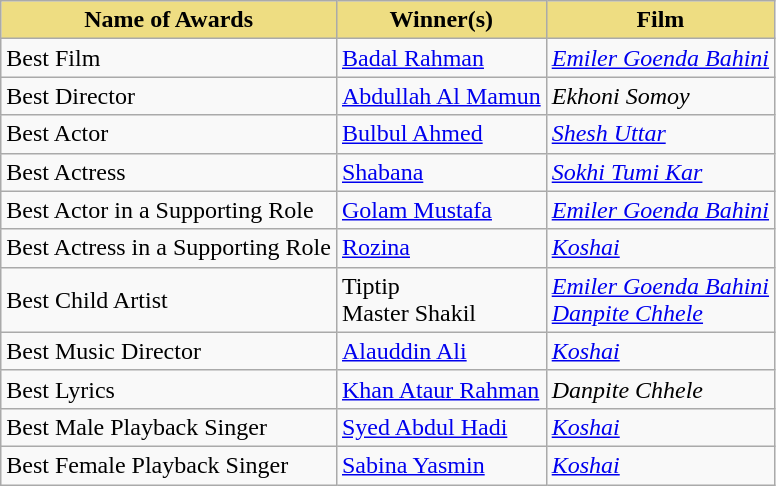<table class="wikitable">
<tr>
<th style="background:#EEDD82;">Name of Awards</th>
<th style="background:#EEDD82;">Winner(s)</th>
<th style="background:#EEDD82;">Film</th>
</tr>
<tr>
<td>Best Film</td>
<td><a href='#'>Badal Rahman</a></td>
<td><em><a href='#'>Emiler Goenda Bahini</a></em></td>
</tr>
<tr>
<td>Best Director</td>
<td><a href='#'>Abdullah Al Mamun</a></td>
<td><em>Ekhoni Somoy</em></td>
</tr>
<tr>
<td>Best Actor</td>
<td><a href='#'>Bulbul Ahmed</a></td>
<td><em><a href='#'>Shesh Uttar</a></em></td>
</tr>
<tr>
<td>Best Actress</td>
<td><a href='#'>Shabana</a></td>
<td><em><a href='#'>Sokhi Tumi Kar</a></em></td>
</tr>
<tr>
<td>Best Actor in a Supporting Role</td>
<td><a href='#'>Golam Mustafa</a></td>
<td><em><a href='#'>Emiler Goenda Bahini</a></em></td>
</tr>
<tr>
<td>Best Actress in a Supporting Role</td>
<td><a href='#'>Rozina</a></td>
<td><em><a href='#'>Koshai</a></em></td>
</tr>
<tr>
<td>Best Child Artist</td>
<td>Tiptip<br>Master Shakil</td>
<td><em><a href='#'>Emiler Goenda Bahini</a></em><br><em><a href='#'>Danpite Chhele</a></em></td>
</tr>
<tr>
<td>Best Music Director</td>
<td><a href='#'>Alauddin Ali</a></td>
<td><em><a href='#'>Koshai</a></em></td>
</tr>
<tr>
<td>Best Lyrics</td>
<td><a href='#'>Khan Ataur Rahman</a></td>
<td><em>Danpite Chhele</em></td>
</tr>
<tr>
<td>Best Male Playback Singer</td>
<td><a href='#'>Syed Abdul Hadi</a></td>
<td><em><a href='#'>Koshai</a></em></td>
</tr>
<tr>
<td>Best Female Playback Singer</td>
<td><a href='#'>Sabina Yasmin</a></td>
<td><em><a href='#'>Koshai</a></em></td>
</tr>
</table>
